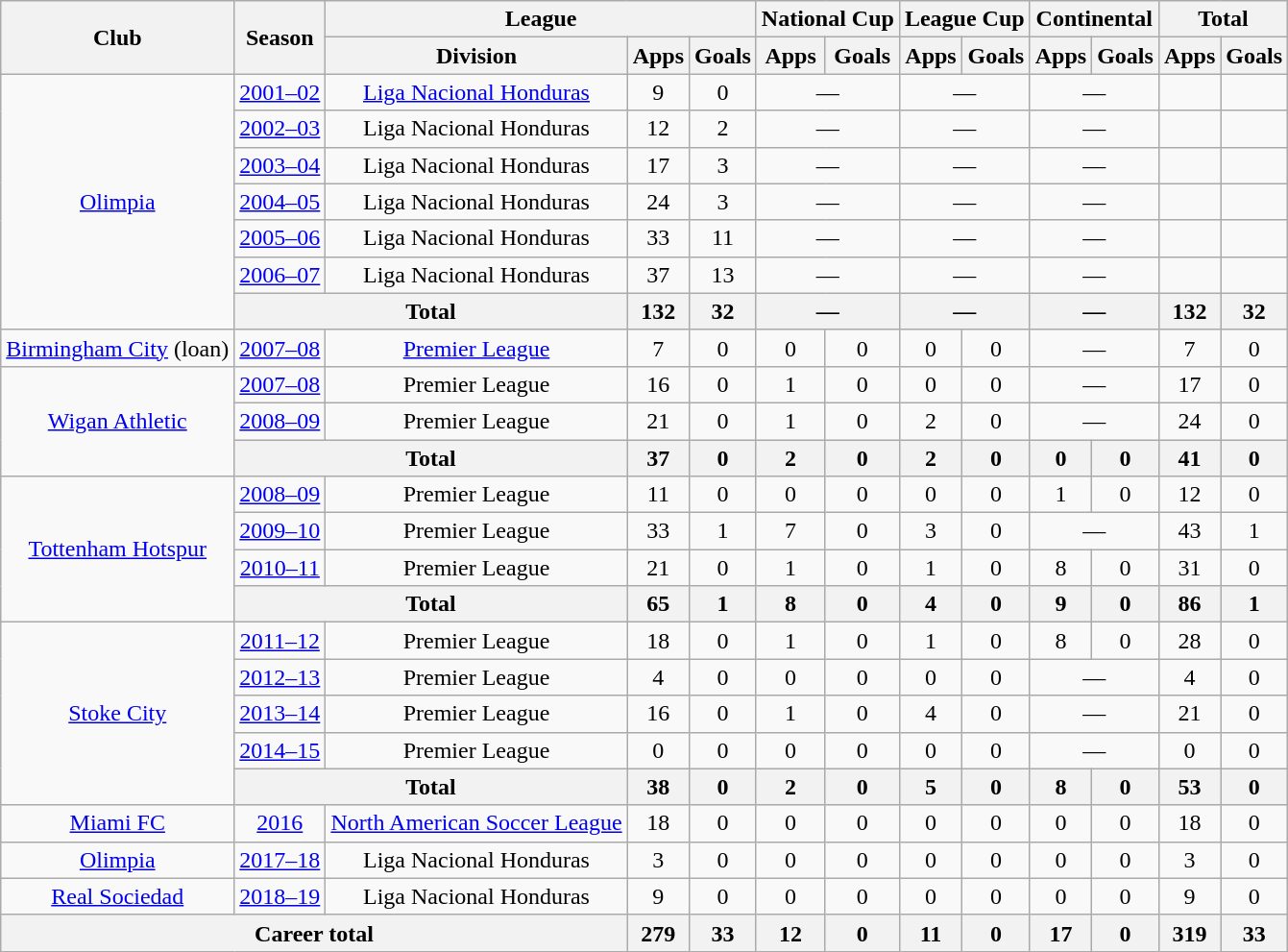<table class="wikitable" style="text-align: center;">
<tr>
<th rowspan="2">Club</th>
<th rowspan="2">Season</th>
<th colspan="3">League</th>
<th colspan="2">National Cup</th>
<th colspan="2">League Cup</th>
<th colspan="2">Continental</th>
<th colspan="2">Total</th>
</tr>
<tr>
<th>Division</th>
<th>Apps</th>
<th>Goals</th>
<th>Apps</th>
<th>Goals</th>
<th>Apps</th>
<th>Goals</th>
<th>Apps</th>
<th>Goals</th>
<th>Apps</th>
<th>Goals</th>
</tr>
<tr>
<td rowspan="7"><a href='#'>Olimpia</a></td>
<td><a href='#'>2001–02</a></td>
<td><a href='#'>Liga Nacional Honduras</a></td>
<td>9</td>
<td>0</td>
<td colspan="2">—</td>
<td colspan="2">—</td>
<td colspan="2">—</td>
<td></td>
<td></td>
</tr>
<tr>
<td><a href='#'>2002–03</a></td>
<td>Liga Nacional Honduras</td>
<td>12</td>
<td>2</td>
<td colspan="2">—</td>
<td colspan="2">—</td>
<td colspan="2">—</td>
<td></td>
<td></td>
</tr>
<tr>
<td><a href='#'>2003–04</a></td>
<td>Liga Nacional Honduras</td>
<td>17</td>
<td>3</td>
<td colspan="2">—</td>
<td colspan="2">—</td>
<td colspan="2">—</td>
<td></td>
<td></td>
</tr>
<tr>
<td><a href='#'>2004–05</a></td>
<td>Liga Nacional Honduras</td>
<td>24</td>
<td>3</td>
<td colspan="2">—</td>
<td colspan="2">—</td>
<td colspan="2">—</td>
<td></td>
<td></td>
</tr>
<tr>
<td><a href='#'>2005–06</a></td>
<td>Liga Nacional Honduras</td>
<td>33</td>
<td>11</td>
<td colspan="2">—</td>
<td colspan="2">—</td>
<td colspan="2">—</td>
<td></td>
<td></td>
</tr>
<tr>
<td><a href='#'>2006–07</a></td>
<td>Liga Nacional Honduras</td>
<td>37</td>
<td>13</td>
<td colspan="2">—</td>
<td colspan="2">—</td>
<td colspan="2">—</td>
<td></td>
<td></td>
</tr>
<tr>
<th colspan="2">Total</th>
<th>132</th>
<th>32</th>
<th colspan="2">—</th>
<th colspan="2">—</th>
<th colspan="2">—</th>
<th>132</th>
<th>32</th>
</tr>
<tr>
<td><a href='#'>Birmingham City</a> (loan)</td>
<td><a href='#'>2007–08</a></td>
<td><a href='#'>Premier League</a></td>
<td>7</td>
<td>0</td>
<td>0</td>
<td>0</td>
<td>0</td>
<td>0</td>
<td colspan="2">—</td>
<td>7</td>
<td>0</td>
</tr>
<tr>
<td rowspan="3"><a href='#'>Wigan Athletic</a></td>
<td><a href='#'>2007–08</a></td>
<td>Premier League</td>
<td>16</td>
<td>0</td>
<td>1</td>
<td>0</td>
<td>0</td>
<td>0</td>
<td colspan="2">—</td>
<td>17</td>
<td>0</td>
</tr>
<tr>
<td><a href='#'>2008–09</a></td>
<td>Premier League</td>
<td>21</td>
<td>0</td>
<td>1</td>
<td>0</td>
<td>2</td>
<td>0</td>
<td colspan="2">—</td>
<td>24</td>
<td>0</td>
</tr>
<tr>
<th colspan="2">Total</th>
<th>37</th>
<th>0</th>
<th>2</th>
<th>0</th>
<th>2</th>
<th>0</th>
<th>0</th>
<th>0</th>
<th>41</th>
<th>0</th>
</tr>
<tr>
<td rowspan="4"><a href='#'>Tottenham Hotspur</a></td>
<td><a href='#'>2008–09</a></td>
<td>Premier League</td>
<td>11</td>
<td>0</td>
<td>0</td>
<td>0</td>
<td>0</td>
<td>0</td>
<td>1</td>
<td>0</td>
<td>12</td>
<td>0</td>
</tr>
<tr>
<td><a href='#'>2009–10</a></td>
<td>Premier League</td>
<td>33</td>
<td>1</td>
<td>7</td>
<td>0</td>
<td>3</td>
<td>0</td>
<td colspan="2">—</td>
<td>43</td>
<td>1</td>
</tr>
<tr>
<td><a href='#'>2010–11</a></td>
<td>Premier League</td>
<td>21</td>
<td>0</td>
<td>1</td>
<td>0</td>
<td>1</td>
<td>0</td>
<td>8</td>
<td>0</td>
<td>31</td>
<td>0</td>
</tr>
<tr>
<th colspan="2">Total</th>
<th>65</th>
<th>1</th>
<th>8</th>
<th>0</th>
<th>4</th>
<th>0</th>
<th>9</th>
<th>0</th>
<th>86</th>
<th>1</th>
</tr>
<tr>
<td rowspan="5"><a href='#'>Stoke City</a></td>
<td><a href='#'>2011–12</a></td>
<td>Premier League</td>
<td>18</td>
<td>0</td>
<td>1</td>
<td>0</td>
<td>1</td>
<td>0</td>
<td>8</td>
<td>0</td>
<td>28</td>
<td>0</td>
</tr>
<tr>
<td><a href='#'>2012–13</a></td>
<td>Premier League</td>
<td>4</td>
<td>0</td>
<td>0</td>
<td>0</td>
<td>0</td>
<td>0</td>
<td colspan="2">—</td>
<td>4</td>
<td>0</td>
</tr>
<tr>
<td><a href='#'>2013–14</a></td>
<td>Premier League</td>
<td>16</td>
<td>0</td>
<td>1</td>
<td>0</td>
<td>4</td>
<td>0</td>
<td colspan="2">—</td>
<td>21</td>
<td>0</td>
</tr>
<tr>
<td><a href='#'>2014–15</a></td>
<td>Premier League</td>
<td>0</td>
<td>0</td>
<td>0</td>
<td>0</td>
<td>0</td>
<td>0</td>
<td colspan="2">—</td>
<td>0</td>
<td>0</td>
</tr>
<tr>
<th colspan="2">Total</th>
<th>38</th>
<th>0</th>
<th>2</th>
<th>0</th>
<th>5</th>
<th>0</th>
<th>8</th>
<th>0</th>
<th>53</th>
<th>0</th>
</tr>
<tr>
<td><a href='#'>Miami FC</a></td>
<td><a href='#'>2016</a></td>
<td><a href='#'>North American Soccer League</a></td>
<td>18</td>
<td>0</td>
<td>0</td>
<td>0</td>
<td>0</td>
<td>0</td>
<td>0</td>
<td>0</td>
<td>18</td>
<td>0</td>
</tr>
<tr>
<td><a href='#'>Olimpia</a></td>
<td><a href='#'>2017–18</a></td>
<td>Liga Nacional Honduras</td>
<td>3</td>
<td>0</td>
<td>0</td>
<td>0</td>
<td>0</td>
<td>0</td>
<td>0</td>
<td>0</td>
<td>3</td>
<td>0</td>
</tr>
<tr>
<td><a href='#'>Real Sociedad</a></td>
<td><a href='#'>2018–19</a></td>
<td>Liga Nacional Honduras</td>
<td>9</td>
<td>0</td>
<td>0</td>
<td>0</td>
<td>0</td>
<td>0</td>
<td>0</td>
<td>0</td>
<td>9</td>
<td>0</td>
</tr>
<tr>
<th colspan="3">Career total</th>
<th>279</th>
<th>33</th>
<th>12</th>
<th>0</th>
<th>11</th>
<th>0</th>
<th>17</th>
<th>0</th>
<th>319</th>
<th>33</th>
</tr>
</table>
